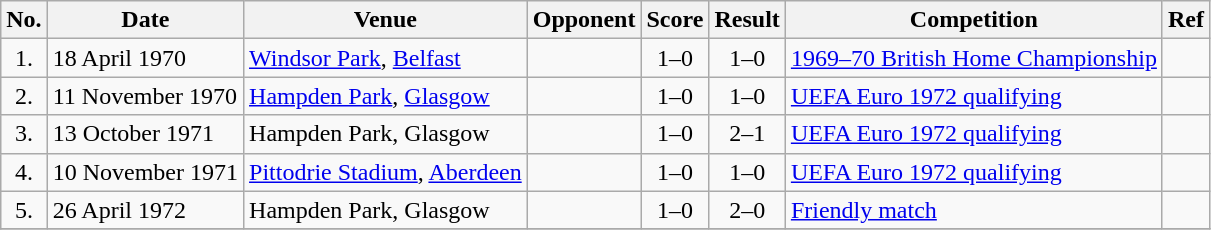<table class="wikitable">
<tr>
<th>No.</th>
<th>Date</th>
<th>Venue</th>
<th>Opponent</th>
<th>Score</th>
<th>Result</th>
<th>Competition</th>
<th>Ref</th>
</tr>
<tr>
<td align=center>1.</td>
<td>18 April 1970</td>
<td><a href='#'>Windsor Park</a>, <a href='#'>Belfast</a></td>
<td></td>
<td align=center>1–0</td>
<td align=center>1–0</td>
<td><a href='#'>1969–70 British Home Championship</a></td>
<td></td>
</tr>
<tr>
<td align=center>2.</td>
<td>11 November 1970</td>
<td><a href='#'>Hampden Park</a>, <a href='#'>Glasgow</a></td>
<td></td>
<td align=center>1–0</td>
<td align=center>1–0</td>
<td><a href='#'>UEFA Euro 1972 qualifying</a></td>
<td></td>
</tr>
<tr>
<td align=center>3.</td>
<td>13 October 1971</td>
<td>Hampden Park, Glasgow</td>
<td></td>
<td align=center>1–0</td>
<td align=center>2–1</td>
<td><a href='#'>UEFA Euro 1972 qualifying</a></td>
<td></td>
</tr>
<tr>
<td align=center>4.</td>
<td>10 November 1971</td>
<td><a href='#'>Pittodrie Stadium</a>, <a href='#'>Aberdeen</a></td>
<td></td>
<td align=center>1–0</td>
<td align=center>1–0</td>
<td><a href='#'>UEFA Euro 1972 qualifying</a></td>
<td></td>
</tr>
<tr>
<td align=center>5.</td>
<td>26 April 1972</td>
<td>Hampden Park, Glasgow</td>
<td></td>
<td align=center>1–0</td>
<td align=center>2–0</td>
<td><a href='#'>Friendly match</a></td>
<td></td>
</tr>
<tr>
</tr>
</table>
